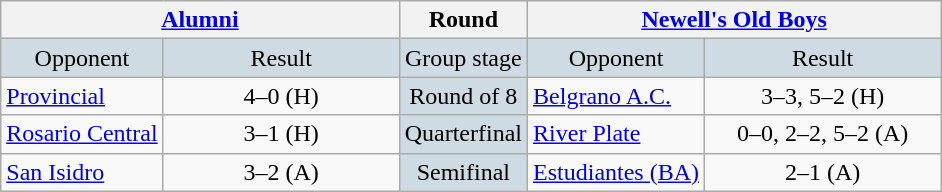<table class="wikitable" style="text-align:center;">
<tr>
<th colspan=3 width= 120px><a href='#'>Alumni</a></th>
<th>Round</th>
<th colspan=3 width= 120px><a href='#'>Newell's Old Boys</a></th>
</tr>
<tr bgcolor= #CFDBE2>
<td width= px>Opponent</td>
<td colspan=2 width= 150px>Result</td>
<td>Group stage</td>
<td width= px>Opponent</td>
<td colspan=2 width= 150px>Result</td>
</tr>
<tr>
<td align=left><a href='#'>Provincial</a></td>
<td colspan=2>4–0 (H)</td>
<td bgcolor= #CFDBE2>Round of 8</td>
<td align=left><a href='#'>Belgrano A.C.</a></td>
<td colspan=2>3–3, 5–2 (H)</td>
</tr>
<tr>
<td align=left><a href='#'>Rosario Central</a></td>
<td colspan=2>3–1 (H)</td>
<td bgcolor= #CFDBE2>Quarterfinal</td>
<td align=left><a href='#'>River Plate</a></td>
<td colspan=2>0–0, 2–2, 5–2 (A)</td>
</tr>
<tr>
<td align=left><a href='#'>San Isidro</a></td>
<td colspan=2>3–2 (A)</td>
<td bgcolor= #CFDBE2>Semifinal</td>
<td align=left><a href='#'>Estudiantes (BA)</a></td>
<td colspan=2>2–1 (A)</td>
</tr>
</table>
